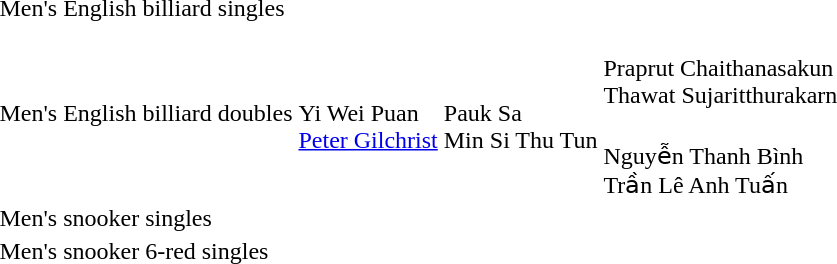<table>
<tr>
<td rowspan=2>Men's English billiard singles</td>
<td rowspan=2></td>
<td rowspan=2></td>
<td></td>
</tr>
<tr>
<td></td>
</tr>
<tr>
<td rowspan=2>Men's English billiard doubles</td>
<td rowspan=2> <br>Yi Wei Puan<br><a href='#'>Peter Gilchrist</a></td>
<td rowspan=2> <br>Pauk Sa<br>Min Si Thu Tun</td>
<td> <br>Praprut Chaithanasakun<br>Thawat Sujaritthurakarn</td>
</tr>
<tr>
<td> <br>Nguyễn Thanh Bình<br>Trần Lê Anh Tuấn</td>
</tr>
<tr>
<td rowspan=2>Men's snooker singles</td>
<td rowspan=2></td>
<td rowspan=2></td>
<td></td>
</tr>
<tr>
<td></td>
</tr>
<tr>
<td rowspan=2>Men's snooker 6-red singles</td>
<td rowspan=2></td>
<td rowspan=2></td>
<td></td>
</tr>
<tr>
<td></td>
</tr>
</table>
